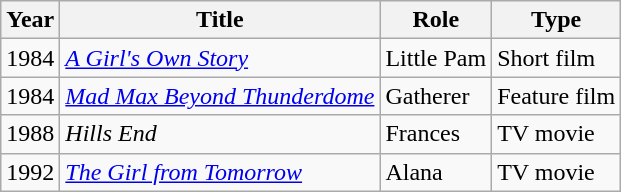<table class="wikitable">
<tr>
<th>Year</th>
<th>Title</th>
<th>Role</th>
<th>Type</th>
</tr>
<tr>
<td>1984</td>
<td><em><a href='#'>A Girl's Own Story</a></em></td>
<td>Little Pam</td>
<td>Short film</td>
</tr>
<tr>
<td>1984</td>
<td><em><a href='#'>Mad Max Beyond Thunderdome</a></em></td>
<td>Gatherer</td>
<td>Feature film</td>
</tr>
<tr>
<td>1988</td>
<td><em>Hills End</em></td>
<td>Frances</td>
<td>TV movie</td>
</tr>
<tr>
<td>1992</td>
<td><em><a href='#'>The Girl from Tomorrow</a></em></td>
<td>Alana</td>
<td>TV movie</td>
</tr>
</table>
